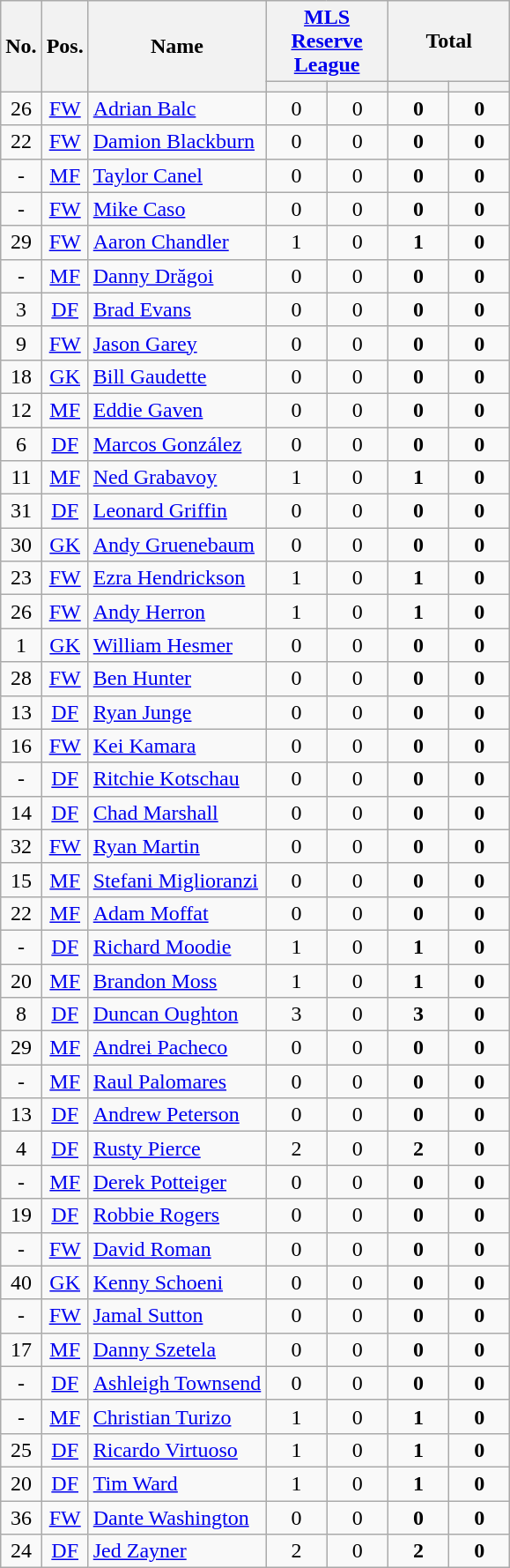<table class="wikitable sortable" style="text-align: center;">
<tr>
<th rowspan=2>No.</th>
<th rowspan=2>Pos.</th>
<th rowspan=2>Name</th>
<th colspan=2 style="width:85px;"><a href='#'>MLS Reserve League</a></th>
<th colspan=2 style="width:85px;"><strong>Total</strong></th>
</tr>
<tr>
<th></th>
<th></th>
<th></th>
<th></th>
</tr>
<tr>
<td>26</td>
<td><a href='#'>FW</a></td>
<td align=left> <a href='#'>Adrian Balc</a></td>
<td>0</td>
<td>0</td>
<td><strong>0</strong></td>
<td><strong>0</strong></td>
</tr>
<tr>
<td>22</td>
<td><a href='#'>FW</a></td>
<td align=left> <a href='#'>Damion Blackburn</a></td>
<td>0</td>
<td>0</td>
<td><strong>0</strong></td>
<td><strong>0</strong></td>
</tr>
<tr>
<td>-</td>
<td><a href='#'>MF</a></td>
<td align=left> <a href='#'>Taylor Canel</a></td>
<td>0</td>
<td>0</td>
<td><strong>0</strong></td>
<td><strong>0</strong></td>
</tr>
<tr>
<td>-</td>
<td><a href='#'>FW</a></td>
<td align=left> <a href='#'>Mike Caso</a></td>
<td>0</td>
<td>0</td>
<td><strong>0</strong></td>
<td><strong>0</strong></td>
</tr>
<tr>
<td>29</td>
<td><a href='#'>FW</a></td>
<td align=left> <a href='#'>Aaron Chandler</a></td>
<td>1</td>
<td>0</td>
<td><strong>1</strong></td>
<td><strong>0</strong></td>
</tr>
<tr>
<td>-</td>
<td><a href='#'>MF</a></td>
<td align=left> <a href='#'>Danny Drăgoi</a></td>
<td>0</td>
<td>0</td>
<td><strong>0</strong></td>
<td><strong>0</strong></td>
</tr>
<tr>
<td>3</td>
<td><a href='#'>DF</a></td>
<td align=left> <a href='#'>Brad Evans</a></td>
<td>0</td>
<td>0</td>
<td><strong>0</strong></td>
<td><strong>0</strong></td>
</tr>
<tr>
<td>9</td>
<td><a href='#'>FW</a></td>
<td align=left> <a href='#'>Jason Garey</a></td>
<td>0</td>
<td>0</td>
<td><strong>0</strong></td>
<td><strong>0</strong></td>
</tr>
<tr>
<td>18</td>
<td><a href='#'>GK</a></td>
<td align=left> <a href='#'>Bill Gaudette</a></td>
<td>0</td>
<td>0</td>
<td><strong>0</strong></td>
<td><strong>0</strong></td>
</tr>
<tr>
<td>12</td>
<td><a href='#'>MF</a></td>
<td align=left> <a href='#'>Eddie Gaven</a></td>
<td>0</td>
<td>0</td>
<td><strong>0</strong></td>
<td><strong>0</strong></td>
</tr>
<tr>
<td>6</td>
<td><a href='#'>DF</a></td>
<td align=left> <a href='#'>Marcos González</a></td>
<td>0</td>
<td>0</td>
<td><strong>0</strong></td>
<td><strong>0</strong></td>
</tr>
<tr>
<td>11</td>
<td><a href='#'>MF</a></td>
<td align=left> <a href='#'>Ned Grabavoy</a></td>
<td>1</td>
<td>0</td>
<td><strong>1</strong></td>
<td><strong>0</strong></td>
</tr>
<tr>
<td>31</td>
<td><a href='#'>DF</a></td>
<td align=left> <a href='#'>Leonard Griffin</a></td>
<td>0</td>
<td>0</td>
<td><strong>0</strong></td>
<td><strong>0</strong></td>
</tr>
<tr>
<td>30</td>
<td><a href='#'>GK</a></td>
<td align=left> <a href='#'>Andy Gruenebaum</a></td>
<td>0</td>
<td>0</td>
<td><strong>0</strong></td>
<td><strong>0</strong></td>
</tr>
<tr>
<td>23</td>
<td><a href='#'>FW</a></td>
<td align=left> <a href='#'>Ezra Hendrickson</a></td>
<td>1</td>
<td>0</td>
<td><strong>1</strong></td>
<td><strong>0</strong></td>
</tr>
<tr>
<td>26</td>
<td><a href='#'>FW</a></td>
<td align=left> <a href='#'>Andy Herron</a></td>
<td>1</td>
<td>0</td>
<td><strong>1</strong></td>
<td><strong>0</strong></td>
</tr>
<tr>
<td>1</td>
<td><a href='#'>GK</a></td>
<td align=left> <a href='#'>William Hesmer</a></td>
<td>0</td>
<td>0</td>
<td><strong>0</strong></td>
<td><strong>0</strong></td>
</tr>
<tr>
<td>28</td>
<td><a href='#'>FW</a></td>
<td align=left> <a href='#'>Ben Hunter</a></td>
<td>0</td>
<td>0</td>
<td><strong>0</strong></td>
<td><strong>0</strong></td>
</tr>
<tr>
<td>13</td>
<td><a href='#'>DF</a></td>
<td align=left> <a href='#'>Ryan Junge</a></td>
<td>0</td>
<td>0</td>
<td><strong>0</strong></td>
<td><strong>0</strong></td>
</tr>
<tr>
<td>16</td>
<td><a href='#'>FW</a></td>
<td align=left> <a href='#'>Kei Kamara</a></td>
<td>0</td>
<td>0</td>
<td><strong>0</strong></td>
<td><strong>0</strong></td>
</tr>
<tr>
<td>-</td>
<td><a href='#'>DF</a></td>
<td align=left> <a href='#'>Ritchie Kotschau</a></td>
<td>0</td>
<td>0</td>
<td><strong>0</strong></td>
<td><strong>0</strong></td>
</tr>
<tr>
<td>14</td>
<td><a href='#'>DF</a></td>
<td align=left> <a href='#'>Chad Marshall</a></td>
<td>0</td>
<td>0</td>
<td><strong>0</strong></td>
<td><strong>0</strong></td>
</tr>
<tr>
<td>32</td>
<td><a href='#'>FW</a></td>
<td align=left> <a href='#'>Ryan Martin</a></td>
<td>0</td>
<td>0</td>
<td><strong>0</strong></td>
<td><strong>0</strong></td>
</tr>
<tr>
<td>15</td>
<td><a href='#'>MF</a></td>
<td align=left> <a href='#'>Stefani Miglioranzi</a></td>
<td>0</td>
<td>0</td>
<td><strong>0</strong></td>
<td><strong>0</strong></td>
</tr>
<tr>
<td>22</td>
<td><a href='#'>MF</a></td>
<td align=left> <a href='#'>Adam Moffat</a></td>
<td>0</td>
<td>0</td>
<td><strong>0</strong></td>
<td><strong>0</strong></td>
</tr>
<tr>
<td>-</td>
<td><a href='#'>DF</a></td>
<td align=left> <a href='#'>Richard Moodie</a></td>
<td>1</td>
<td>0</td>
<td><strong>1</strong></td>
<td><strong>0</strong></td>
</tr>
<tr>
<td>20</td>
<td><a href='#'>MF</a></td>
<td align=left> <a href='#'>Brandon Moss</a></td>
<td>1</td>
<td>0</td>
<td><strong>1</strong></td>
<td><strong>0</strong></td>
</tr>
<tr>
<td>8</td>
<td><a href='#'>DF</a></td>
<td align=left> <a href='#'>Duncan Oughton</a></td>
<td>3</td>
<td>0</td>
<td><strong>3</strong></td>
<td><strong>0</strong></td>
</tr>
<tr>
<td>29</td>
<td><a href='#'>MF</a></td>
<td align=left> <a href='#'>Andrei Pacheco</a></td>
<td>0</td>
<td>0</td>
<td><strong>0</strong></td>
<td><strong>0</strong></td>
</tr>
<tr>
<td>-</td>
<td><a href='#'>MF</a></td>
<td align=left> <a href='#'>Raul Palomares</a></td>
<td>0</td>
<td>0</td>
<td><strong>0</strong></td>
<td><strong>0</strong></td>
</tr>
<tr>
<td>13</td>
<td><a href='#'>DF</a></td>
<td align=left> <a href='#'>Andrew Peterson</a></td>
<td>0</td>
<td>0</td>
<td><strong>0</strong></td>
<td><strong>0</strong></td>
</tr>
<tr>
<td>4</td>
<td><a href='#'>DF</a></td>
<td align=left> <a href='#'>Rusty Pierce</a></td>
<td>2</td>
<td>0</td>
<td><strong>2</strong></td>
<td><strong>0</strong></td>
</tr>
<tr>
<td>-</td>
<td><a href='#'>MF</a></td>
<td align=left> <a href='#'>Derek Potteiger</a></td>
<td>0</td>
<td>0</td>
<td><strong>0</strong></td>
<td><strong>0</strong></td>
</tr>
<tr>
<td>19</td>
<td><a href='#'>DF</a></td>
<td align=left> <a href='#'>Robbie Rogers</a></td>
<td>0</td>
<td>0</td>
<td><strong>0</strong></td>
<td><strong>0</strong></td>
</tr>
<tr>
<td>-</td>
<td><a href='#'>FW</a></td>
<td align=left> <a href='#'>David Roman</a></td>
<td>0</td>
<td>0</td>
<td><strong>0</strong></td>
<td><strong>0</strong></td>
</tr>
<tr>
<td>40</td>
<td><a href='#'>GK</a></td>
<td align=left> <a href='#'>Kenny Schoeni</a></td>
<td>0</td>
<td>0</td>
<td><strong>0</strong></td>
<td><strong>0</strong></td>
</tr>
<tr>
<td>-</td>
<td><a href='#'>FW</a></td>
<td align=left> <a href='#'>Jamal Sutton</a></td>
<td>0</td>
<td>0</td>
<td><strong>0</strong></td>
<td><strong>0</strong></td>
</tr>
<tr>
<td>17</td>
<td><a href='#'>MF</a></td>
<td align=left> <a href='#'>Danny Szetela</a></td>
<td>0</td>
<td>0</td>
<td><strong>0</strong></td>
<td><strong>0</strong></td>
</tr>
<tr>
<td>-</td>
<td><a href='#'>DF</a></td>
<td align=left> <a href='#'>Ashleigh Townsend</a></td>
<td>0</td>
<td>0</td>
<td><strong>0</strong></td>
<td><strong>0</strong></td>
</tr>
<tr>
<td>-</td>
<td><a href='#'>MF</a></td>
<td align=left> <a href='#'>Christian Turizo</a></td>
<td>1</td>
<td>0</td>
<td><strong>1</strong></td>
<td><strong>0</strong></td>
</tr>
<tr>
<td>25</td>
<td><a href='#'>DF</a></td>
<td align=left> <a href='#'>Ricardo Virtuoso</a></td>
<td>1</td>
<td>0</td>
<td><strong>1</strong></td>
<td><strong>0</strong></td>
</tr>
<tr>
<td>20</td>
<td><a href='#'>DF</a></td>
<td align=left> <a href='#'>Tim Ward</a></td>
<td>1</td>
<td>0</td>
<td><strong>1</strong></td>
<td><strong>0</strong></td>
</tr>
<tr>
<td>36</td>
<td><a href='#'>FW</a></td>
<td align=left> <a href='#'>Dante Washington</a></td>
<td>0</td>
<td>0</td>
<td><strong>0</strong></td>
<td><strong>0</strong></td>
</tr>
<tr>
<td>24</td>
<td><a href='#'>DF</a></td>
<td align=left> <a href='#'>Jed Zayner</a></td>
<td>2</td>
<td>0</td>
<td><strong>2</strong></td>
<td><strong>0</strong></td>
</tr>
</table>
